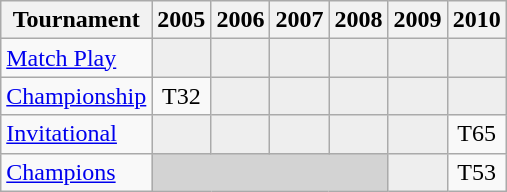<table class="wikitable" style="text-align:center;">
<tr>
<th>Tournament</th>
<th>2005</th>
<th>2006</th>
<th>2007</th>
<th>2008</th>
<th>2009</th>
<th>2010</th>
</tr>
<tr>
<td align="left"><a href='#'>Match Play</a></td>
<td style="background:#eeeeee;"></td>
<td style="background:#eeeeee;"></td>
<td style="background:#eeeeee;"></td>
<td style="background:#eeeeee;"></td>
<td style="background:#eeeeee;"></td>
<td style="background:#eeeeee;"></td>
</tr>
<tr>
<td align="left"><a href='#'>Championship</a></td>
<td>T32</td>
<td style="background:#eeeeee;"></td>
<td style="background:#eeeeee;"></td>
<td style="background:#eeeeee;"></td>
<td style="background:#eeeeee;"></td>
<td style="background:#eeeeee;"></td>
</tr>
<tr>
<td align="left"><a href='#'>Invitational</a></td>
<td style="background:#eeeeee;"></td>
<td style="background:#eeeeee;"></td>
<td style="background:#eeeeee;"></td>
<td style="background:#eeeeee;"></td>
<td style="background:#eeeeee;"></td>
<td>T65</td>
</tr>
<tr>
<td align="left"><a href='#'>Champions</a></td>
<td colspan=4 style="background:#D3D3D3;"></td>
<td style="background:#eeeeee;"></td>
<td>T53</td>
</tr>
</table>
